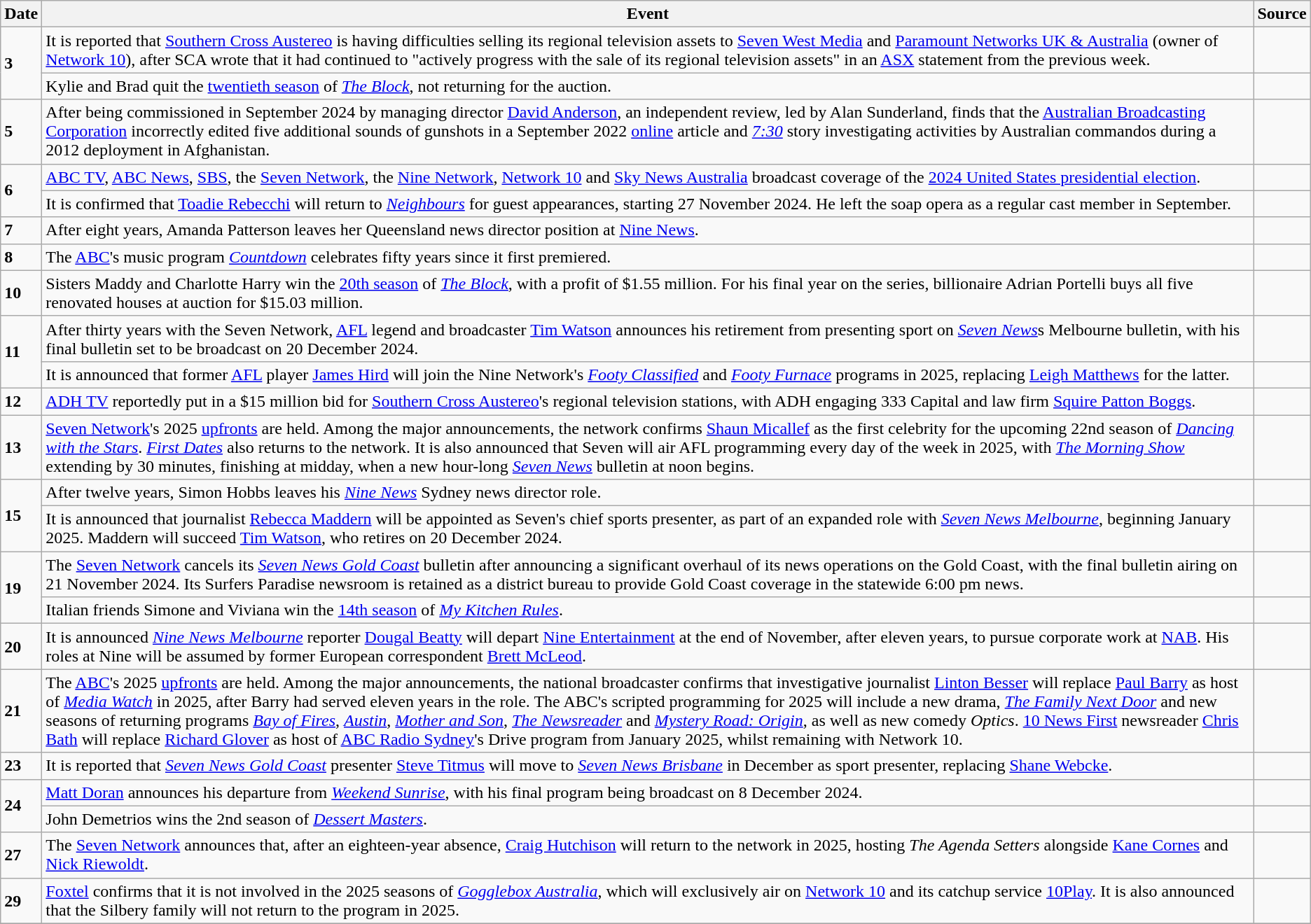<table class="wikitable">
<tr>
<th>Date</th>
<th>Event</th>
<th>Source</th>
</tr>
<tr>
<td rowspan=2><strong>3</strong></td>
<td>It is reported that <a href='#'>Southern Cross Austereo</a> is having difficulties selling its regional television assets to <a href='#'>Seven West Media</a> and <a href='#'>Paramount Networks UK & Australia</a> (owner of <a href='#'>Network 10</a>), after SCA wrote that it had continued to "actively progress with the sale of its regional television assets" in an <a href='#'>ASX</a> statement from the previous week.</td>
<td></td>
</tr>
<tr>
<td>Kylie and Brad quit the <a href='#'>twentieth season</a> of <em><a href='#'>The Block</a></em>, not returning for the auction.</td>
<td></td>
</tr>
<tr>
<td><strong>5</strong></td>
<td>After being commissioned in September 2024 by managing director <a href='#'>David Anderson</a>, an independent review, led by Alan Sunderland, finds that the <a href='#'>Australian Broadcasting Corporation</a> incorrectly edited five additional sounds of gunshots in a September 2022 <a href='#'>online</a> article and <em><a href='#'>7:30</a></em> story investigating activities by Australian commandos during a 2012 deployment in Afghanistan.</td>
<td></td>
</tr>
<tr>
<td rowspan=2><strong>6</strong></td>
<td><a href='#'>ABC TV</a>, <a href='#'>ABC News</a>, <a href='#'>SBS</a>, the <a href='#'>Seven Network</a>, the <a href='#'>Nine Network</a>, <a href='#'>Network 10</a> and <a href='#'>Sky News Australia</a> broadcast coverage of the <a href='#'>2024 United States presidential election</a>.</td>
<td></td>
</tr>
<tr>
<td>It is confirmed that <a href='#'>Toadie Rebecchi</a> will return to <em><a href='#'>Neighbours</a></em> for guest appearances, starting 27 November 2024. He left the soap opera as a regular cast member in September.</td>
<td></td>
</tr>
<tr>
<td><strong>7</strong></td>
<td>After eight years, Amanda Patterson leaves her Queensland news director position at <a href='#'>Nine News</a>.</td>
<td></td>
</tr>
<tr>
<td><strong>8</strong></td>
<td>The <a href='#'>ABC</a>'s music program <em><a href='#'>Countdown</a></em> celebrates fifty years since it first premiered.</td>
<td></td>
</tr>
<tr>
<td><strong>10</strong></td>
<td>Sisters Maddy and Charlotte Harry win the <a href='#'>20th season</a> of <em><a href='#'>The Block</a></em>, with a profit of $1.55 million. For his final year on the series, billionaire Adrian Portelli buys all five renovated houses at auction for $15.03 million.</td>
<td></td>
</tr>
<tr>
<td rowspan=2><strong>11</strong></td>
<td>After thirty years with the Seven Network, <a href='#'>AFL</a> legend and broadcaster <a href='#'>Tim Watson</a> announces his retirement from presenting sport on <em><a href='#'>Seven News</a></em>s Melbourne bulletin, with his final bulletin set to be broadcast on 20 December 2024.</td>
<td></td>
</tr>
<tr>
<td>It is announced that former <a href='#'>AFL</a> player <a href='#'>James Hird</a> will join the Nine Network's <em><a href='#'>Footy Classified</a></em> and <em><a href='#'>Footy Furnace</a></em> programs in 2025, replacing <a href='#'>Leigh Matthews</a> for the latter.</td>
<td></td>
</tr>
<tr>
<td><strong>12</strong></td>
<td><a href='#'>ADH TV</a> reportedly put in a $15 million bid for <a href='#'>Southern Cross Austereo</a>'s regional television stations, with ADH engaging 333 Capital and law firm <a href='#'>Squire Patton Boggs</a>.</td>
<td></td>
</tr>
<tr>
<td><strong>13</strong></td>
<td><a href='#'>Seven Network</a>'s 2025 <a href='#'>upfronts</a> are held. Among the major announcements, the network confirms <a href='#'>Shaun Micallef</a> as the first celebrity for the upcoming 22nd season of <em><a href='#'>Dancing with the Stars</a></em>. <em><a href='#'>First Dates</a></em> also returns to the network. It is also announced that Seven will air AFL programming every day of the week in 2025, with <em><a href='#'>The Morning Show</a></em> extending by 30 minutes, finishing at midday, when a new hour-long <em><a href='#'>Seven News</a></em> bulletin at noon begins.</td>
<td></td>
</tr>
<tr>
<td rowspan=2><strong>15</strong></td>
<td>After twelve years, Simon Hobbs leaves his <em><a href='#'>Nine News</a></em> Sydney news director role.</td>
<td></td>
</tr>
<tr>
<td>It is announced that journalist <a href='#'>Rebecca Maddern</a> will be appointed as Seven's chief sports presenter, as part of an expanded role with <em><a href='#'>Seven News Melbourne</a></em>, beginning January 2025. Maddern will succeed <a href='#'>Tim Watson</a>, who retires on 20 December 2024.</td>
<td></td>
</tr>
<tr>
<td rowspan=2><strong>19</strong></td>
<td>The <a href='#'>Seven Network</a> cancels its <em><a href='#'>Seven News Gold Coast</a></em> bulletin after announcing a significant overhaul of its news operations on the Gold Coast, with the final bulletin airing on 21 November 2024. Its Surfers Paradise newsroom is retained as a district bureau to provide Gold Coast coverage in the statewide 6:00 pm news.</td>
<td></td>
</tr>
<tr>
<td>Italian friends Simone and Viviana win the <a href='#'>14th season</a> of <em><a href='#'>My Kitchen Rules</a></em>.</td>
<td></td>
</tr>
<tr>
<td><strong>20</strong></td>
<td>It is announced <em><a href='#'>Nine News Melbourne</a></em> reporter <a href='#'>Dougal Beatty</a> will depart <a href='#'>Nine Entertainment</a> at the end of November, after eleven years, to pursue corporate work at <a href='#'>NAB</a>. His roles at Nine will be assumed by former European correspondent <a href='#'>Brett McLeod</a>.</td>
<td></td>
</tr>
<tr>
<td><strong>21</strong></td>
<td>The <a href='#'>ABC</a>'s 2025 <a href='#'>upfronts</a> are held. Among the major announcements, the national broadcaster confirms that investigative journalist <a href='#'>Linton Besser</a> will replace <a href='#'>Paul Barry</a> as host of <em><a href='#'>Media Watch</a></em> in 2025, after Barry had served eleven years in the role. The ABC's scripted programming for 2025 will include a new drama, <em><a href='#'>The Family Next Door</a></em> and new seasons of returning programs <em><a href='#'>Bay of Fires</a></em>, <em><a href='#'>Austin</a></em>, <em><a href='#'>Mother and Son</a></em>, <em><a href='#'>The Newsreader</a></em> and <em><a href='#'>Mystery Road: Origin</a></em>, as well as new comedy <em>Optics</em>. <a href='#'>10 News First</a> newsreader <a href='#'>Chris Bath</a> will replace <a href='#'>Richard Glover</a> as host of <a href='#'>ABC Radio Sydney</a>'s Drive program from January 2025, whilst remaining with Network 10.</td>
<td></td>
</tr>
<tr>
<td><strong>23</strong></td>
<td>It is reported that <em><a href='#'>Seven News Gold Coast</a></em> presenter <a href='#'>Steve Titmus</a> will move to <em><a href='#'>Seven News Brisbane</a></em> in December as sport presenter, replacing <a href='#'>Shane Webcke</a>.</td>
<td></td>
</tr>
<tr>
<td rowspan=2><strong>24</strong></td>
<td><a href='#'>Matt Doran</a> announces his departure from <em><a href='#'>Weekend Sunrise</a></em>, with his final program being broadcast on 8 December 2024.</td>
<td></td>
</tr>
<tr>
<td>John Demetrios wins the 2nd season of <em><a href='#'>Dessert Masters</a></em>.</td>
<td></td>
</tr>
<tr>
<td><strong>27</strong></td>
<td>The <a href='#'>Seven Network</a> announces that, after an eighteen-year absence, <a href='#'>Craig Hutchison</a> will return to the network in 2025, hosting <em>The Agenda Setters</em> alongside <a href='#'>Kane Cornes</a> and <a href='#'>Nick Riewoldt</a>.</td>
<td></td>
</tr>
<tr>
<td><strong>29</strong></td>
<td><a href='#'>Foxtel</a> confirms that it is not involved in the 2025 seasons of <em><a href='#'>Gogglebox Australia</a></em>, which will exclusively air on <a href='#'>Network 10</a> and its catchup service <a href='#'>10Play</a>. It is also announced that the Silbery family will not return to the program in 2025.</td>
<td></td>
</tr>
<tr>
</tr>
</table>
